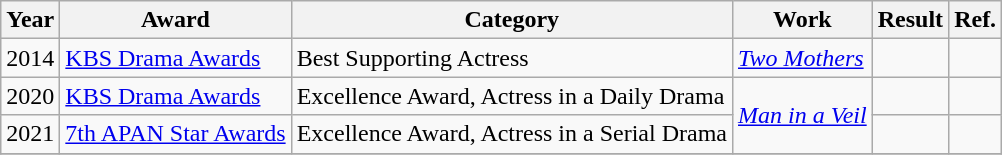<table class="wikitable">
<tr>
<th>Year</th>
<th>Award</th>
<th>Category</th>
<th>Work</th>
<th>Result</th>
<th>Ref.</th>
</tr>
<tr>
<td>2014</td>
<td><a href='#'>KBS Drama Awards</a></td>
<td>Best Supporting Actress</td>
<td><em><a href='#'>Two Mothers</a></em></td>
<td></td>
<td></td>
</tr>
<tr>
<td>2020</td>
<td><a href='#'>KBS Drama Awards</a></td>
<td>Excellence Award, Actress in a Daily Drama</td>
<td rowspan="2"><em><a href='#'>Man in a Veil</a></em></td>
<td></td>
<td></td>
</tr>
<tr>
<td>2021</td>
<td><a href='#'>7th APAN Star Awards</a></td>
<td>Excellence Award, Actress in a Serial Drama</td>
<td></td>
<td></td>
</tr>
<tr>
</tr>
</table>
